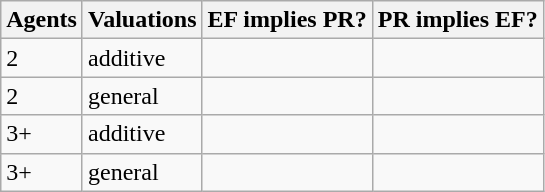<table class="wikitable">
<tr>
<th>Agents</th>
<th>Valuations</th>
<th>EF implies PR?</th>
<th>PR implies EF?</th>
</tr>
<tr>
<td>2</td>
<td>additive</td>
<td></td>
<td></td>
</tr>
<tr>
<td>2</td>
<td>general</td>
<td></td>
<td></td>
</tr>
<tr>
<td>3+</td>
<td>additive</td>
<td></td>
<td></td>
</tr>
<tr>
<td>3+</td>
<td>general</td>
<td></td>
<td></td>
</tr>
</table>
